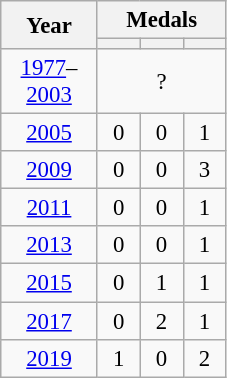<table class="wikitable" style="text-align: center; font-size:95%;">
<tr>
<th rowspan=2 width=30%>Year</th>
<th colspan=3 width=40%>Medals</th>
</tr>
<tr>
<th !width=10></th>
<th !width=10></th>
<th !width=10></th>
</tr>
<tr>
<td> <a href='#'>1977</a>–<br> <a href='#'>2003</a></td>
<td colspan=3>?</td>
</tr>
<tr>
<td> <a href='#'>2005</a></td>
<td>0</td>
<td>0</td>
<td>1</td>
</tr>
<tr>
<td> <a href='#'>2009</a></td>
<td>0</td>
<td>0</td>
<td>3</td>
</tr>
<tr>
<td> <a href='#'>2011</a></td>
<td>0</td>
<td>0</td>
<td>1</td>
</tr>
<tr>
<td> <a href='#'>2013</a></td>
<td>0</td>
<td>0</td>
<td>1</td>
</tr>
<tr>
<td> <a href='#'>2015</a></td>
<td>0</td>
<td>1</td>
<td>1</td>
</tr>
<tr>
<td> <a href='#'>2017</a></td>
<td>0</td>
<td>2</td>
<td>1</td>
</tr>
<tr>
<td> <a href='#'>2019</a></td>
<td>1</td>
<td>0</td>
<td>2</td>
</tr>
</table>
